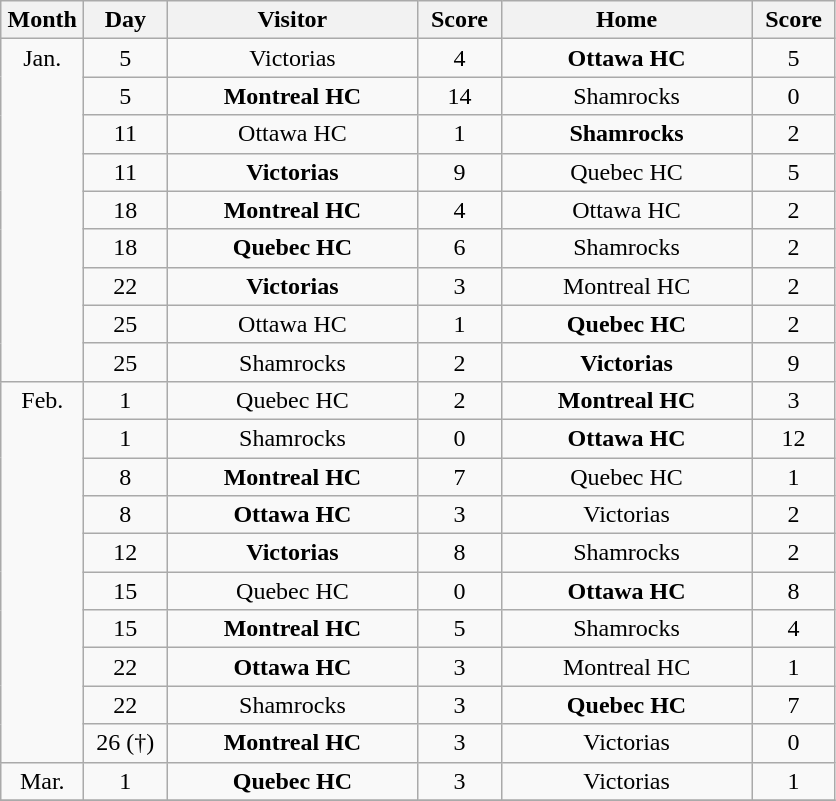<table class="wikitable" style="text-align:center;">
<tr>
<th style="width:3em">Month</th>
<th style="width:3em">Day</th>
<th style="width:10em">Visitor</th>
<th style="width:3em">Score</th>
<th style="width:10em">Home</th>
<th style="width:3em">Score</th>
</tr>
<tr>
<td rowspan=9 valign=top>Jan.</td>
<td>5</td>
<td>Victorias</td>
<td>4</td>
<td><strong>Ottawa HC</strong></td>
<td>5</td>
</tr>
<tr>
<td>5</td>
<td><strong>Montreal HC</strong></td>
<td>14</td>
<td>Shamrocks</td>
<td>0</td>
</tr>
<tr>
<td>11</td>
<td>Ottawa HC</td>
<td>1</td>
<td><strong>Shamrocks</strong></td>
<td>2</td>
</tr>
<tr>
<td>11</td>
<td><strong>Victorias</strong></td>
<td>9</td>
<td>Quebec HC</td>
<td>5</td>
</tr>
<tr>
<td>18</td>
<td><strong>Montreal HC</strong></td>
<td>4</td>
<td>Ottawa HC</td>
<td>2</td>
</tr>
<tr>
<td>18</td>
<td><strong>Quebec HC</strong></td>
<td>6</td>
<td>Shamrocks</td>
<td>2</td>
</tr>
<tr>
<td>22</td>
<td><strong>Victorias</strong></td>
<td>3</td>
<td>Montreal HC</td>
<td>2</td>
</tr>
<tr>
<td>25</td>
<td>Ottawa HC</td>
<td>1</td>
<td><strong>Quebec HC</strong></td>
<td>2</td>
</tr>
<tr>
<td>25</td>
<td>Shamrocks</td>
<td>2</td>
<td><strong>Victorias</strong></td>
<td>9</td>
</tr>
<tr>
<td rowspan=10 valign=top>Feb.</td>
<td>1</td>
<td>Quebec HC</td>
<td>2</td>
<td><strong>Montreal HC</strong></td>
<td>3</td>
</tr>
<tr>
<td>1</td>
<td>Shamrocks</td>
<td>0</td>
<td><strong>Ottawa HC</strong></td>
<td>12</td>
</tr>
<tr>
<td>8</td>
<td><strong>Montreal HC</strong></td>
<td>7</td>
<td>Quebec HC</td>
<td>1</td>
</tr>
<tr>
<td>8</td>
<td><strong>Ottawa HC</strong></td>
<td>3</td>
<td>Victorias</td>
<td>2</td>
</tr>
<tr>
<td>12</td>
<td><strong>Victorias</strong></td>
<td>8</td>
<td>Shamrocks</td>
<td>2</td>
</tr>
<tr>
<td>15</td>
<td>Quebec HC</td>
<td>0</td>
<td><strong>Ottawa HC</strong></td>
<td>8</td>
</tr>
<tr>
<td>15</td>
<td><strong>Montreal HC</strong></td>
<td>5</td>
<td>Shamrocks</td>
<td>4</td>
</tr>
<tr>
<td>22</td>
<td><strong>Ottawa HC</strong></td>
<td>3</td>
<td>Montreal HC</td>
<td>1</td>
</tr>
<tr>
<td>22</td>
<td>Shamrocks</td>
<td>3</td>
<td><strong>Quebec HC</strong></td>
<td>7</td>
</tr>
<tr>
<td>26 (†)</td>
<td><strong>Montreal HC</strong></td>
<td>3</td>
<td>Victorias</td>
<td>0</td>
</tr>
<tr>
<td rowspan=1 valign=top>Mar.</td>
<td>1</td>
<td><strong>Quebec HC</strong></td>
<td>3</td>
<td>Victorias</td>
<td>1</td>
</tr>
<tr>
</tr>
</table>
